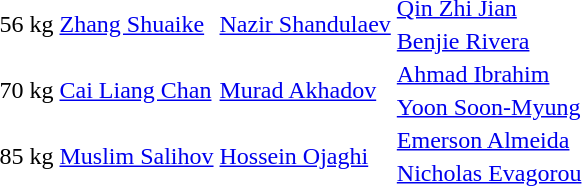<table>
<tr>
<td rowspan=2>56 kg <br></td>
<td rowspan=2><a href='#'>Zhang Shuaike</a><br></td>
<td rowspan=2><a href='#'>Nazir Shandulaev</a><br></td>
<td><a href='#'>Qin Zhi Jian</a><br></td>
</tr>
<tr>
<td><a href='#'>Benjie Rivera</a><br></td>
</tr>
<tr>
<td rowspan=2>70 kg <br></td>
<td rowspan=2><a href='#'>Cai Liang Chan</a><br></td>
<td rowspan=2><a href='#'>Murad Akhadov</a><br></td>
<td><a href='#'>Ahmad Ibrahim</a><br></td>
</tr>
<tr>
<td><a href='#'>Yoon Soon-Myung</a><br></td>
</tr>
<tr>
<td rowspan=2>85 kg <br></td>
<td rowspan=2><a href='#'>Muslim Salihov</a><br></td>
<td rowspan=2><a href='#'>Hossein Ojaghi</a><br></td>
<td><a href='#'>Emerson Almeida</a><br></td>
</tr>
<tr>
<td><a href='#'>Nicholas Evagorou</a><br></td>
</tr>
</table>
